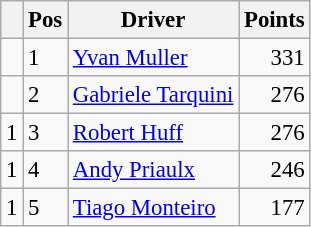<table class="wikitable" style="font-size: 95%;">
<tr>
<th></th>
<th>Pos</th>
<th>Driver</th>
<th>Points</th>
</tr>
<tr>
<td align="left"></td>
<td>1</td>
<td> <a href='#'>Yvan Muller</a></td>
<td align="right">331</td>
</tr>
<tr>
<td align="left"></td>
<td>2</td>
<td> <a href='#'>Gabriele Tarquini</a></td>
<td align="right">276</td>
</tr>
<tr>
<td align="left"> 1</td>
<td>3</td>
<td> <a href='#'>Robert Huff</a></td>
<td align="right">276</td>
</tr>
<tr>
<td align="left"> 1</td>
<td>4</td>
<td> <a href='#'>Andy Priaulx</a></td>
<td align="right">246</td>
</tr>
<tr>
<td align="left"> 1</td>
<td>5</td>
<td> <a href='#'>Tiago Monteiro</a></td>
<td align="right">177</td>
</tr>
</table>
